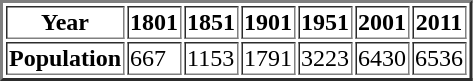<table border="2">
<tr>
<th>Year</th>
<th>1801</th>
<th>1851</th>
<th>1901</th>
<th>1951</th>
<th>2001</th>
<th>2011</th>
</tr>
<tr>
<th>Population</th>
<td>667</td>
<td>1153</td>
<td>1791</td>
<td>3223</td>
<td>6430</td>
<td>6536</td>
</tr>
</table>
